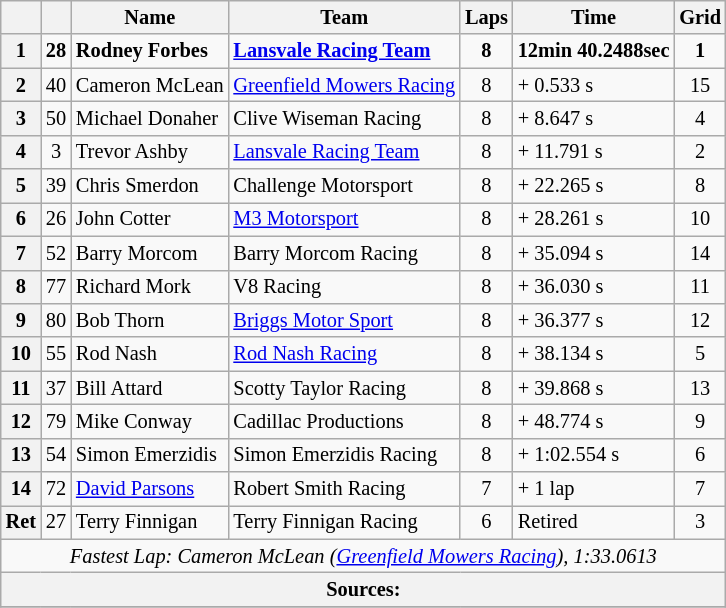<table class="wikitable" style="font-size: 85%">
<tr>
<th></th>
<th></th>
<th>Name</th>
<th>Team</th>
<th>Laps</th>
<th>Time</th>
<th>Grid</th>
</tr>
<tr>
<th>1</th>
<td align="center"><strong>28</strong></td>
<td> <strong>Rodney Forbes</strong></td>
<td><strong><a href='#'>Lansvale Racing Team</a></strong></td>
<td align="center"><strong>8</strong></td>
<td><strong>12min 40.2488sec</strong></td>
<td align="center"><strong>1</strong></td>
</tr>
<tr>
<th>2</th>
<td align="center">40</td>
<td> Cameron McLean</td>
<td><a href='#'>Greenfield Mowers Racing</a></td>
<td align="center">8</td>
<td>+ 0.533 s</td>
<td align="center">15</td>
</tr>
<tr>
<th>3</th>
<td align="center">50</td>
<td> Michael Donaher</td>
<td>Clive Wiseman Racing</td>
<td align="center">8</td>
<td>+ 8.647 s</td>
<td align="center">4</td>
</tr>
<tr>
<th>4</th>
<td align="center">3</td>
<td> Trevor Ashby</td>
<td><a href='#'>Lansvale Racing Team</a></td>
<td align="center">8</td>
<td>+ 11.791 s</td>
<td align="center">2</td>
</tr>
<tr>
<th>5</th>
<td align="center">39</td>
<td> Chris Smerdon</td>
<td>Challenge Motorsport</td>
<td align="center">8</td>
<td>+ 22.265 s</td>
<td align="center">8</td>
</tr>
<tr>
<th>6</th>
<td align="center">26</td>
<td> John Cotter</td>
<td><a href='#'>M3 Motorsport</a></td>
<td align="center">8</td>
<td>+ 28.261 s</td>
<td align="center">10</td>
</tr>
<tr>
<th>7</th>
<td align="center">52</td>
<td> Barry Morcom</td>
<td>Barry Morcom Racing</td>
<td align="center">8</td>
<td>+ 35.094 s</td>
<td align="center">14</td>
</tr>
<tr>
<th>8</th>
<td align="center">77</td>
<td> Richard Mork</td>
<td>V8 Racing</td>
<td align="center">8</td>
<td>+ 36.030 s</td>
<td align="center">11</td>
</tr>
<tr>
<th>9</th>
<td align="center">80</td>
<td> Bob Thorn</td>
<td><a href='#'>Briggs Motor Sport</a></td>
<td align="center">8</td>
<td>+ 36.377 s</td>
<td align="center">12</td>
</tr>
<tr>
<th>10</th>
<td align="center">55</td>
<td> Rod Nash</td>
<td><a href='#'>Rod Nash Racing</a></td>
<td align="center">8</td>
<td>+ 38.134 s</td>
<td align="center">5</td>
</tr>
<tr>
<th>11</th>
<td align="center">37</td>
<td> Bill Attard</td>
<td>Scotty Taylor Racing</td>
<td align="center">8</td>
<td>+ 39.868 s</td>
<td align="center">13</td>
</tr>
<tr>
<th>12</th>
<td align="center">79</td>
<td> Mike Conway</td>
<td>Cadillac Productions</td>
<td align="center">8</td>
<td>+ 48.774 s</td>
<td align="center">9</td>
</tr>
<tr>
<th>13</th>
<td align="center">54</td>
<td> Simon Emerzidis</td>
<td>Simon Emerzidis Racing</td>
<td align="center">8</td>
<td>+ 1:02.554 s</td>
<td align="center">6</td>
</tr>
<tr>
<th>14</th>
<td align="center">72</td>
<td> <a href='#'>David Parsons</a></td>
<td>Robert Smith Racing</td>
<td align="center">7</td>
<td>+ 1 lap</td>
<td align="center">7</td>
</tr>
<tr>
<th>Ret</th>
<td align="center">27</td>
<td> Terry Finnigan</td>
<td>Terry Finnigan Racing</td>
<td align="center">6</td>
<td>Retired</td>
<td align="center">3</td>
</tr>
<tr>
<td colspan="7" align="center"><em>Fastest Lap: Cameron McLean (<a href='#'>Greenfield Mowers Racing</a>), 1:33.0613</em></td>
</tr>
<tr>
<th colspan="7">Sources:</th>
</tr>
<tr>
</tr>
</table>
